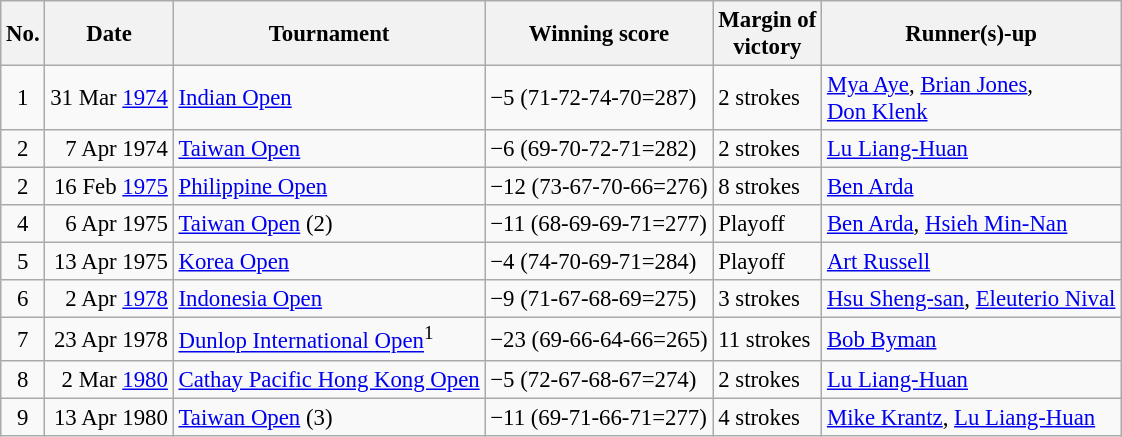<table class="wikitable" style="font-size:95%;">
<tr>
<th>No.</th>
<th>Date</th>
<th>Tournament</th>
<th>Winning score</th>
<th>Margin of<br>victory</th>
<th>Runner(s)-up</th>
</tr>
<tr>
<td align=center>1</td>
<td align=right>31 Mar <a href='#'>1974</a></td>
<td><a href='#'>Indian Open</a></td>
<td>−5 (71-72-74-70=287)</td>
<td>2 strokes</td>
<td> <a href='#'>Mya Aye</a>,  <a href='#'>Brian Jones</a>,<br> <a href='#'>Don Klenk</a></td>
</tr>
<tr>
<td align=center>2</td>
<td align=right>7 Apr 1974</td>
<td><a href='#'>Taiwan Open</a></td>
<td>−6 (69-70-72-71=282)</td>
<td>2 strokes</td>
<td> <a href='#'>Lu Liang-Huan</a></td>
</tr>
<tr>
<td align=center>2</td>
<td align=right>16 Feb <a href='#'>1975</a></td>
<td><a href='#'>Philippine Open</a></td>
<td>−12 (73-67-70-66=276)</td>
<td>8 strokes</td>
<td> <a href='#'>Ben Arda</a></td>
</tr>
<tr>
<td align=center>4</td>
<td align=right>6 Apr 1975</td>
<td><a href='#'>Taiwan Open</a> (2)</td>
<td>−11 (68-69-69-71=277)</td>
<td>Playoff</td>
<td> <a href='#'>Ben Arda</a>,  <a href='#'>Hsieh Min-Nan</a></td>
</tr>
<tr>
<td align=center>5</td>
<td align=right>13 Apr 1975</td>
<td><a href='#'>Korea Open</a></td>
<td>−4 (74-70-69-71=284)</td>
<td>Playoff</td>
<td> <a href='#'>Art Russell</a></td>
</tr>
<tr>
<td align=center>6</td>
<td align=right>2 Apr <a href='#'>1978</a></td>
<td><a href='#'>Indonesia Open</a></td>
<td>−9 (71-67-68-69=275)</td>
<td>3 strokes</td>
<td> <a href='#'>Hsu Sheng-san</a>,  <a href='#'>Eleuterio Nival</a></td>
</tr>
<tr>
<td align=center>7</td>
<td align=right>23 Apr 1978</td>
<td><a href='#'>Dunlop International Open</a><sup>1</sup></td>
<td>−23 (69-66-64-66=265)</td>
<td>11 strokes</td>
<td> <a href='#'>Bob Byman</a></td>
</tr>
<tr>
<td align=center>8</td>
<td align=right>2 Mar <a href='#'>1980</a></td>
<td><a href='#'>Cathay Pacific Hong Kong Open</a></td>
<td>−5 (72-67-68-67=274)</td>
<td>2 strokes</td>
<td> <a href='#'>Lu Liang-Huan</a></td>
</tr>
<tr>
<td align=center>9</td>
<td align=right>13 Apr 1980</td>
<td><a href='#'>Taiwan Open</a> (3)</td>
<td>−11 (69-71-66-71=277)</td>
<td>4 strokes</td>
<td> <a href='#'>Mike Krantz</a>,  <a href='#'>Lu Liang-Huan</a></td>
</tr>
</table>
